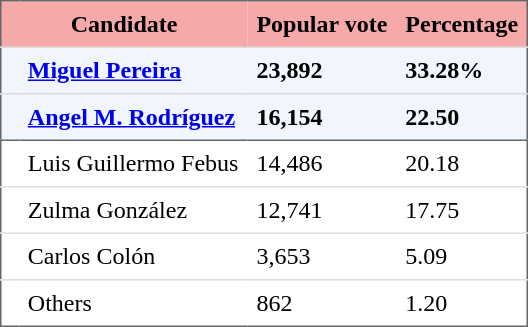<table style="border: 1px solid #666666; border-collapse: collapse" align="center" cellpadding="6">
<tr style="background-color: #F5A9A9">
<th colspan="2">Candidate</th>
<th>Popular vote</th>
<th>Percentage</th>
</tr>
<tr style="background-color: #F0F5FE">
<td style="border-top: 1px solid #DDDDDD"></td>
<td style="border-top: 1px solid #DDDDDD"><strong><a href='#'>Miguel Pereira</a></strong></td>
<td style="border-top: 1px solid #DDDDDD"><strong>23,892</strong></td>
<td style="border-top: 1px solid #DDDDDD"><strong>33.28%</strong></td>
</tr>
<tr style="background-color: #F0F5FE">
<td style="border-top: 1px solid #DDDDDD"></td>
<td style="border-top: 1px solid #DDDDDD"><strong><a href='#'>Angel M. Rodríguez</a></strong></td>
<td style="border-top: 1px solid #DDDDDD"><strong>16,154</strong></td>
<td style="border-top: 1px solid #DDDDDD"><strong>22.50</strong></td>
</tr>
<tr>
<td style="border-top: 1px solid #666666"></td>
<td style="border-top: 1px solid #666666">Luis Guillermo Febus</td>
<td style="border-top: 1px solid #666666">14,486</td>
<td style="border-top: 1px solid #666666">20.18</td>
</tr>
<tr>
<td style="border-top: 1px solid #DDDDDD"></td>
<td style="border-top: 1px solid #DDDDDD">Zulma González</td>
<td style="border-top: 1px solid #DDDDDD">12,741</td>
<td style="border-top: 1px solid #DDDDDD">17.75</td>
</tr>
<tr>
<td style="border-top: 1px solid #DDDDDD"></td>
<td style="border-top: 1px solid #DDDDDD">Carlos Colón</td>
<td style="border-top: 1px solid #DDDDDD">3,653</td>
<td style="border-top: 1px solid #DDDDDD">5.09</td>
</tr>
<tr>
<td style="border-top: 1px solid #DDDDDD"></td>
<td style="border-top: 1px solid #DDDDDD">Others</td>
<td style="border-top: 1px solid #DDDDDD">862</td>
<td style="border-top: 1px solid #DDDDDD">1.20</td>
</tr>
</table>
